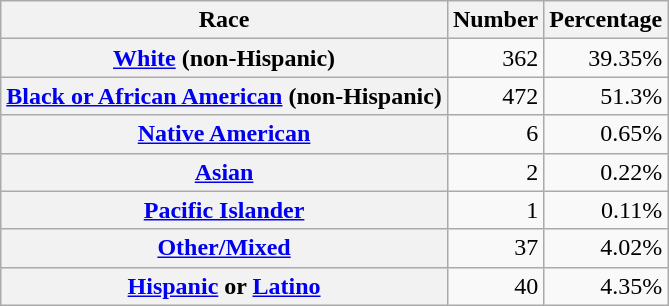<table class="wikitable" style="text-align:right">
<tr>
<th scope="col">Race</th>
<th scope="col">Number</th>
<th scope="col">Percentage</th>
</tr>
<tr>
<th scope="row"><a href='#'>White</a> (non-Hispanic)</th>
<td>362</td>
<td>39.35%</td>
</tr>
<tr>
<th scope="row"><a href='#'>Black or African American</a> (non-Hispanic)</th>
<td>472</td>
<td>51.3%</td>
</tr>
<tr>
<th scope="row"><a href='#'>Native American</a></th>
<td>6</td>
<td>0.65%</td>
</tr>
<tr>
<th scope="row"><a href='#'>Asian</a></th>
<td>2</td>
<td>0.22%</td>
</tr>
<tr>
<th scope="row"><a href='#'>Pacific Islander</a></th>
<td>1</td>
<td>0.11%</td>
</tr>
<tr>
<th scope="row"><a href='#'>Other/Mixed</a></th>
<td>37</td>
<td>4.02%</td>
</tr>
<tr>
<th scope="row"><a href='#'>Hispanic</a> or <a href='#'>Latino</a></th>
<td>40</td>
<td>4.35%</td>
</tr>
</table>
